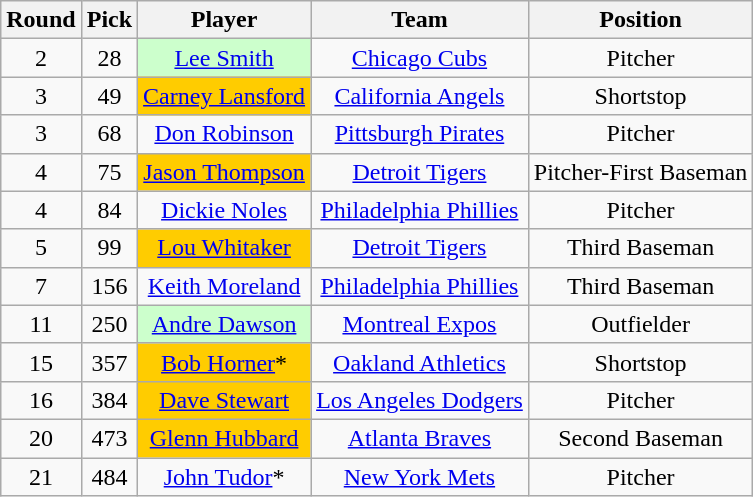<table class="wikitable sortable" style="text-align:center;" border="1">
<tr>
<th>Round</th>
<th>Pick</th>
<th>Player</th>
<th>Team</th>
<th>Position</th>
</tr>
<tr>
<td>2</td>
<td>28</td>
<td bgcolor="#CCFFCC"><a href='#'>Lee Smith</a></td>
<td><a href='#'>Chicago Cubs</a></td>
<td>Pitcher</td>
</tr>
<tr>
<td>3</td>
<td>49</td>
<td bgcolor="#FFCC00"><a href='#'>Carney Lansford</a></td>
<td><a href='#'>California Angels</a></td>
<td>Shortstop</td>
</tr>
<tr>
<td>3</td>
<td>68</td>
<td><a href='#'>Don Robinson</a></td>
<td><a href='#'>Pittsburgh Pirates</a></td>
<td>Pitcher</td>
</tr>
<tr>
<td>4</td>
<td>75</td>
<td bgcolor="#FFCC00"><a href='#'>Jason Thompson</a></td>
<td><a href='#'>Detroit Tigers</a></td>
<td>Pitcher-First Baseman</td>
</tr>
<tr>
<td>4</td>
<td>84</td>
<td><a href='#'>Dickie Noles</a></td>
<td><a href='#'>Philadelphia Phillies</a></td>
<td>Pitcher</td>
</tr>
<tr>
<td>5</td>
<td>99</td>
<td bgcolor="#FFCC00"><a href='#'>Lou Whitaker</a></td>
<td><a href='#'>Detroit Tigers</a></td>
<td>Third Baseman</td>
</tr>
<tr>
<td>7</td>
<td>156</td>
<td><a href='#'>Keith Moreland</a></td>
<td><a href='#'>Philadelphia Phillies</a></td>
<td>Third Baseman</td>
</tr>
<tr>
<td>11</td>
<td>250</td>
<td bgcolor="#CCFFCC"><a href='#'>Andre Dawson</a></td>
<td><a href='#'>Montreal Expos</a></td>
<td>Outfielder</td>
</tr>
<tr>
<td>15</td>
<td>357</td>
<td bgcolor="#FFCC00"><a href='#'>Bob Horner</a>*</td>
<td><a href='#'>Oakland Athletics</a></td>
<td>Shortstop</td>
</tr>
<tr>
<td>16</td>
<td>384</td>
<td bgcolor="#FFCC00"><a href='#'>Dave Stewart</a></td>
<td><a href='#'>Los Angeles Dodgers</a></td>
<td>Pitcher</td>
</tr>
<tr>
<td>20</td>
<td>473</td>
<td bgcolor="#FFCC00"><a href='#'>Glenn Hubbard</a></td>
<td><a href='#'>Atlanta Braves</a></td>
<td>Second Baseman</td>
</tr>
<tr>
<td>21</td>
<td>484</td>
<td><a href='#'>John Tudor</a>*</td>
<td><a href='#'>New York Mets</a></td>
<td>Pitcher</td>
</tr>
</table>
